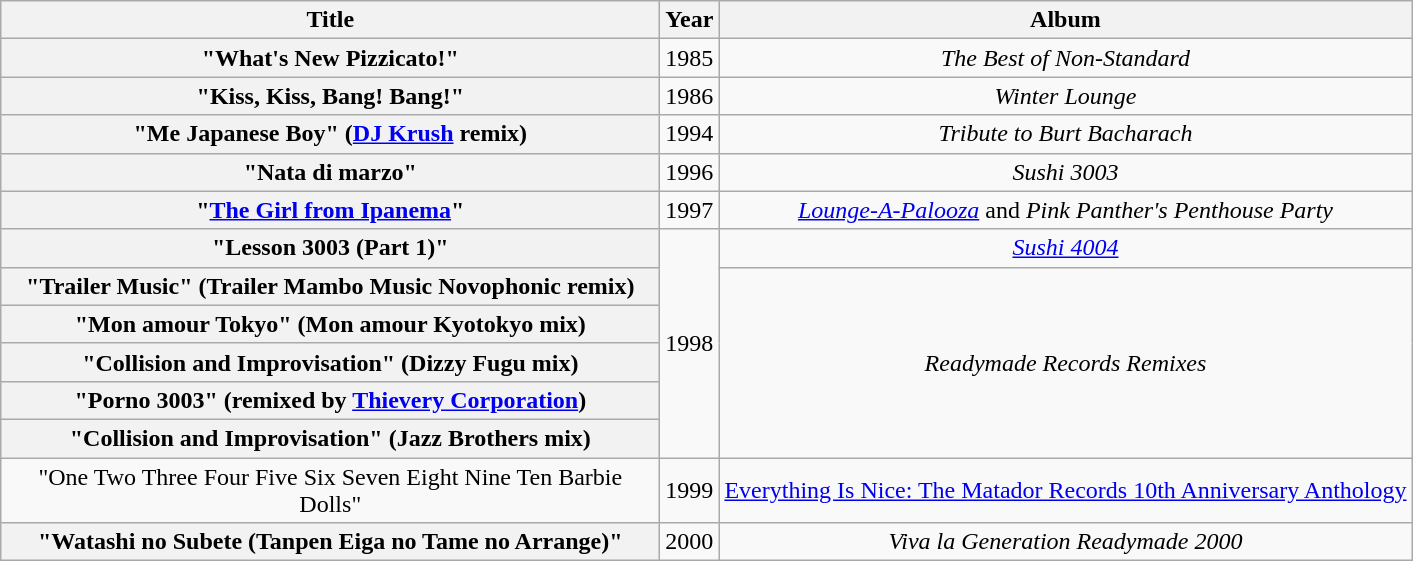<table class="wikitable plainrowheaders" style="text-align:center;">
<tr>
<th scope="col" style="width:27em;">Title</th>
<th scope="col">Year</th>
<th scope="col">Album</th>
</tr>
<tr>
<th scope="row">"What's New Pizzicato!"</th>
<td>1985</td>
<td><em>The Best of Non-Standard</em></td>
</tr>
<tr>
<th scope="row">"Kiss, Kiss, Bang! Bang!"</th>
<td>1986</td>
<td><em>Winter Lounge</em></td>
</tr>
<tr>
<th scope="row">"Me Japanese Boy" (<a href='#'>DJ Krush</a> remix)</th>
<td>1994</td>
<td><em>Tribute to Burt Bacharach</em></td>
</tr>
<tr>
<th scope="row">"Nata di marzo"</th>
<td>1996</td>
<td><em>Sushi 3003</em></td>
</tr>
<tr>
<th scope="row">"<a href='#'>The Girl from Ipanema</a>"</th>
<td>1997</td>
<td><em><a href='#'>Lounge-A-Palooza</a></em> and <em>Pink Panther's Penthouse Party</em></td>
</tr>
<tr>
<th scope="row">"Lesson 3003 (Part 1)"</th>
<td rowspan="6">1998</td>
<td><em><a href='#'>Sushi 4004</a></em></td>
</tr>
<tr>
<th scope="row">"Trailer Music" (Trailer Mambo Music Novophonic remix)</th>
<td rowspan="5"><em>Readymade Records Remixes</em></td>
</tr>
<tr>
<th scope="row">"Mon amour Tokyo" (Mon amour Kyotokyo mix)</th>
</tr>
<tr>
<th scope="row">"Collision and Improvisation" (Dizzy Fugu mix)</th>
</tr>
<tr>
<th scope="row">"Porno 3003" (remixed by <a href='#'>Thievery Corporation</a>)</th>
</tr>
<tr>
<th scope="row">"Collision and Improvisation" (Jazz Brothers mix)</th>
</tr>
<tr>
<td>"One Two Three Four Five Six Seven Eight Nine Ten Barbie Dolls"</td>
<td>1999</td>
<td><a href='#'>Everything Is Nice: The Matador Records 10th Anniversary Anthology</a></td>
</tr>
<tr>
<th scope="row">"Watashi no Subete (Tanpen Eiga no Tame no Arrange)"</th>
<td>2000</td>
<td><em>Viva la Generation Readymade 2000</em></td>
</tr>
</table>
